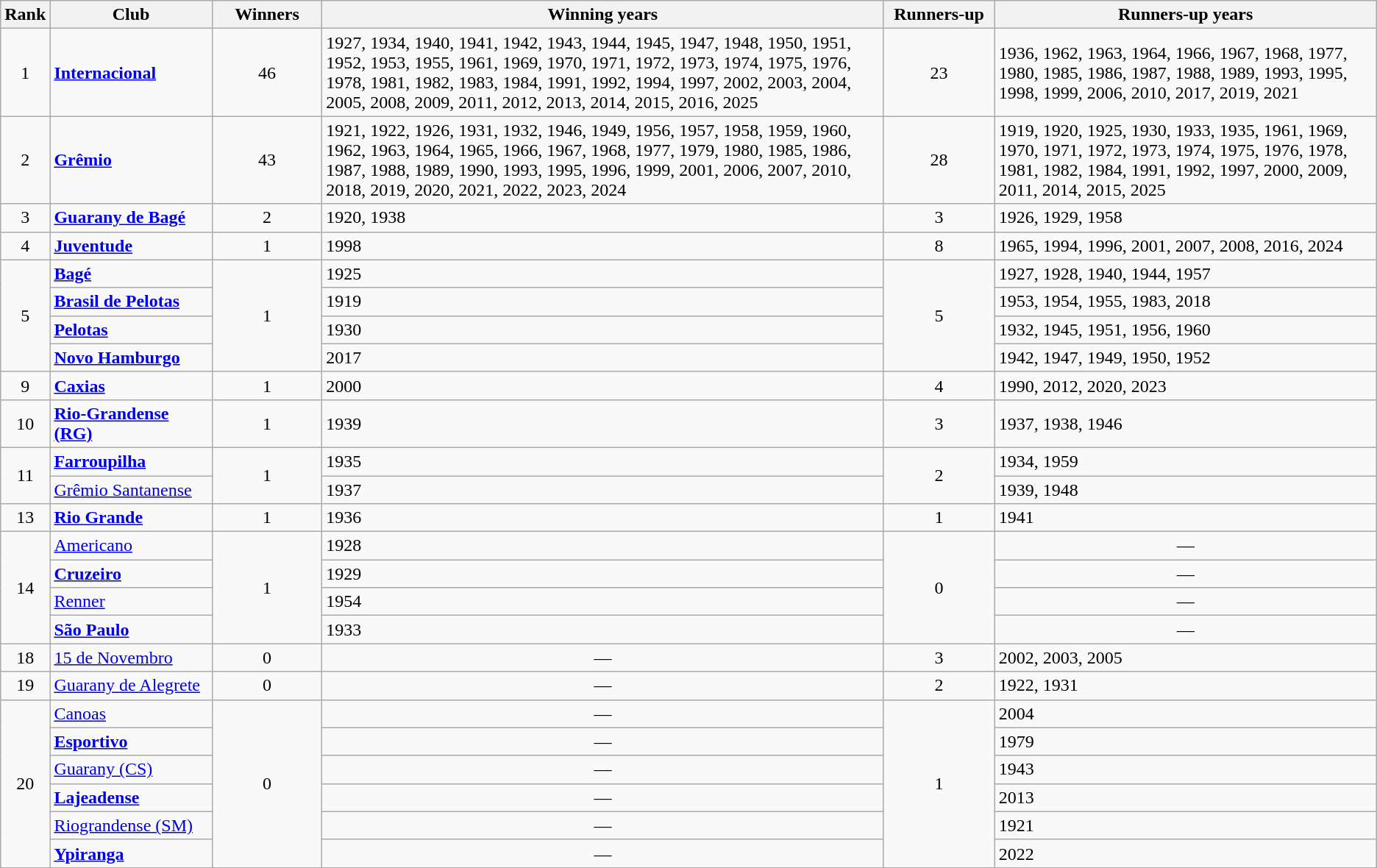<table class="wikitable sortable">
<tr>
<th>Rank</th>
<th style="width:150px">Club</th>
<th style="width:100px">Winners</th>
<th style="width:600px">Winning years</th>
<th style="width:100px">Runners-up</th>
<th style="width:400px">Runners-up years</th>
</tr>
<tr>
<td align=center>1</td>
<td><strong><a href='#'>Internacional</a></strong></td>
<td align=center>46</td>
<td>1927, 1934, 1940, 1941, 1942, 1943, 1944, 1945, 1947, 1948, 1950, 1951, 1952, 1953, 1955, 1961, 1969, 1970, 1971, 1972, 1973, 1974, 1975, 1976, 1978, 1981, 1982, 1983, 1984, 1991, 1992, 1994, 1997, 2002, 2003, 2004, 2005, 2008, 2009, 2011, 2012, 2013, 2014, 2015, 2016, 2025</td>
<td align=center>23</td>
<td>1936, 1962, 1963, 1964, 1966, 1967, 1968, 1977, 1980, 1985, 1986, 1987, 1988, 1989, 1993, 1995, 1998, 1999, 2006, 2010, 2017, 2019, 2021</td>
</tr>
<tr>
<td align=center>2</td>
<td><strong><a href='#'>Grêmio</a></strong></td>
<td align=center>43</td>
<td>1921, 1922, 1926, 1931, 1932, 1946, 1949, 1956, 1957, 1958, 1959, 1960, 1962, 1963, 1964, 1965, 1966, 1967, 1968, 1977, 1979, 1980, 1985, 1986, 1987, 1988, 1989, 1990, 1993, 1995, 1996, 1999, 2001, 2006, 2007, 2010, 2018, 2019, 2020, 2021, 2022, 2023, 2024</td>
<td align=center>28</td>
<td>1919, 1920, 1925, 1930, 1933, 1935, 1961, 1969, 1970, 1971, 1972, 1973, 1974, 1975, 1976, 1978, 1981, 1982, 1984, 1991, 1992, 1997, 2000, 2009, 2011, 2014, 2015, 2025</td>
</tr>
<tr>
<td align=center>3</td>
<td><strong><a href='#'>Guarany de Bagé</a></strong></td>
<td align=center>2</td>
<td>1920, 1938</td>
<td align=center>3</td>
<td>1926, 1929, 1958</td>
</tr>
<tr>
<td align=center>4</td>
<td><strong><a href='#'>Juventude</a></strong></td>
<td align=center>1</td>
<td>1998</td>
<td align=center>8</td>
<td>1965, 1994, 1996, 2001, 2007, 2008, 2016, 2024</td>
</tr>
<tr>
<td rowspan=4 align=center>5</td>
<td><strong><a href='#'>Bagé</a></strong></td>
<td rowspan=4 align=center>1</td>
<td>1925</td>
<td rowspan=4 align=center>5</td>
<td>1927, 1928, 1940, 1944, 1957</td>
</tr>
<tr>
<td><strong><a href='#'>Brasil de Pelotas</a></strong></td>
<td>1919</td>
<td>1953, 1954, 1955, 1983, 2018</td>
</tr>
<tr>
<td><strong><a href='#'>Pelotas</a></strong></td>
<td>1930</td>
<td>1932, 1945, 1951, 1956, 1960</td>
</tr>
<tr>
<td><strong><a href='#'>Novo Hamburgo</a></strong></td>
<td>2017</td>
<td>1942, 1947, 1949, 1950, 1952</td>
</tr>
<tr>
<td align=center>9</td>
<td><strong><a href='#'>Caxias</a></strong></td>
<td align=center>1</td>
<td>2000</td>
<td align=center>4</td>
<td>1990, 2012, 2020, 2023</td>
</tr>
<tr>
<td align=center>10</td>
<td><strong><a href='#'>Rio-Grandense (RG)</a></strong></td>
<td align=center>1</td>
<td>1939</td>
<td align=center>3</td>
<td>1937, 1938, 1946</td>
</tr>
<tr>
<td rowspan=2 align=center>11</td>
<td><strong><a href='#'>Farroupilha</a></strong></td>
<td rowspan=2 align=center>1</td>
<td>1935</td>
<td rowspan=2 align=center>2</td>
<td>1934, 1959</td>
</tr>
<tr>
<td><a href='#'>Grêmio Santanense</a></td>
<td>1937</td>
<td>1939, 1948</td>
</tr>
<tr>
<td align=center>13</td>
<td><strong><a href='#'>Rio Grande</a></strong></td>
<td align=center>1</td>
<td>1936</td>
<td align=center>1</td>
<td>1941</td>
</tr>
<tr>
<td rowspan=4 align=center>14</td>
<td><a href='#'>Americano</a></td>
<td rowspan=4 align=center>1</td>
<td>1928</td>
<td rowspan=4 align=center>0</td>
<td align=center>—</td>
</tr>
<tr>
<td><strong><a href='#'>Cruzeiro</a></strong></td>
<td>1929</td>
<td align=center>—</td>
</tr>
<tr>
<td><a href='#'>Renner</a></td>
<td>1954</td>
<td align=center>—</td>
</tr>
<tr>
<td><strong><a href='#'>São Paulo</a></strong></td>
<td>1933</td>
<td align=center>—</td>
</tr>
<tr>
<td align=center>18</td>
<td><a href='#'>15 de Novembro</a></td>
<td align=center>0</td>
<td align=center>—</td>
<td align=center>3</td>
<td>2002, 2003, 2005</td>
</tr>
<tr>
<td align=center>19</td>
<td><a href='#'>Guarany de Alegrete</a></td>
<td align=center>0</td>
<td align=center>—</td>
<td align=center>2</td>
<td>1922, 1931</td>
</tr>
<tr>
<td rowspan=6 align=center>20</td>
<td><a href='#'>Canoas</a></td>
<td rowspan=6 align=center>0</td>
<td align=center>—</td>
<td rowspan=6 align=center>1</td>
<td>2004</td>
</tr>
<tr>
<td><strong><a href='#'>Esportivo</a></strong></td>
<td align=center>—</td>
<td>1979</td>
</tr>
<tr>
<td><a href='#'>Guarany (CS)</a></td>
<td align=center>—</td>
<td>1943</td>
</tr>
<tr>
<td><strong><a href='#'>Lajeadense</a></strong></td>
<td align=center>—</td>
<td>2013</td>
</tr>
<tr>
<td><a href='#'>Riograndense (SM)</a></td>
<td align=center>—</td>
<td>1921</td>
</tr>
<tr>
<td><strong><a href='#'>Ypiranga</a></strong></td>
<td align=center>—</td>
<td>2022</td>
</tr>
</table>
